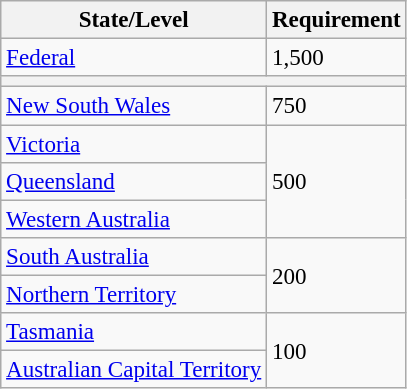<table class="wikitable" style="font-size:96%" style="text-align:center">
<tr>
<th>State/Level</th>
<th>Requirement</th>
</tr>
<tr>
<td align=left> <a href='#'>Federal</a></td>
<td>1,500</td>
</tr>
<tr>
<th colspan="2"></th>
</tr>
<tr>
<td align=left> <a href='#'>New South Wales</a></td>
<td>750</td>
</tr>
<tr>
<td align=left> <a href='#'>Victoria</a></td>
<td rowspan=3>500</td>
</tr>
<tr>
<td align=left> <a href='#'>Queensland</a></td>
</tr>
<tr>
<td align=left> <a href='#'>Western Australia</a></td>
</tr>
<tr>
<td align=left> <a href='#'>South Australia</a></td>
<td rowspan=2>200</td>
</tr>
<tr>
<td align=left> <a href='#'>Northern Territory</a></td>
</tr>
<tr>
<td align=left> <a href='#'>Tasmania</a></td>
<td rowspan=2>100</td>
</tr>
<tr>
<td align=left> <a href='#'>Australian Capital Territory</a></td>
</tr>
</table>
